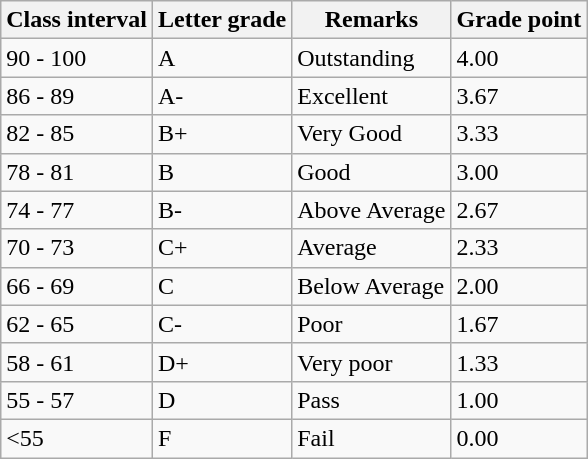<table class = "wikitable">
<tr>
<th>Class interval</th>
<th>Letter grade</th>
<th>Remarks</th>
<th>Grade point</th>
</tr>
<tr>
<td>90 - 100</td>
<td>A</td>
<td>Outstanding</td>
<td>4.00</td>
</tr>
<tr>
<td>86 - 89</td>
<td>A-</td>
<td>Excellent</td>
<td>3.67</td>
</tr>
<tr>
<td>82 - 85</td>
<td>B+</td>
<td>Very Good</td>
<td>3.33</td>
</tr>
<tr>
<td>78 - 81</td>
<td>B</td>
<td>Good</td>
<td>3.00</td>
</tr>
<tr>
<td>74 - 77</td>
<td>B-</td>
<td>Above Average</td>
<td>2.67</td>
</tr>
<tr>
<td>70 - 73</td>
<td>C+</td>
<td>Average</td>
<td>2.33</td>
</tr>
<tr>
<td>66 - 69</td>
<td>C</td>
<td>Below Average</td>
<td>2.00</td>
</tr>
<tr>
<td>62 - 65</td>
<td>C-</td>
<td>Poor</td>
<td>1.67</td>
</tr>
<tr>
<td>58 - 61</td>
<td>D+</td>
<td>Very poor</td>
<td>1.33</td>
</tr>
<tr>
<td>55 - 57</td>
<td>D</td>
<td>Pass</td>
<td>1.00</td>
</tr>
<tr>
<td><55</td>
<td>F</td>
<td>Fail</td>
<td>0.00</td>
</tr>
</table>
